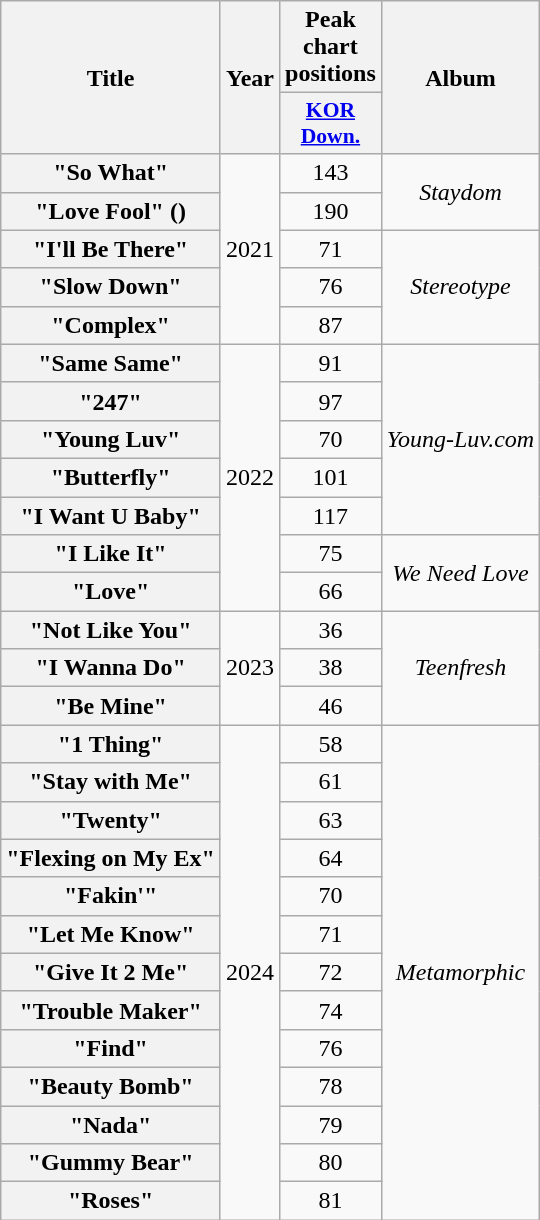<table class="wikitable plainrowheaders" style="text-align:center">
<tr>
<th scope="col" rowspan="2">Title</th>
<th scope="col" rowspan="2">Year</th>
<th scope="col">Peak chart positions</th>
<th scope="col" rowspan="2">Album</th>
</tr>
<tr>
<th scope="col" style="width:3em;font-size:90%"><a href='#'>KOR<br>Down.</a><br></th>
</tr>
<tr>
<th scope="row">"So What"</th>
<td rowspan="5">2021</td>
<td>143</td>
<td rowspan="2"><em>Staydom</em></td>
</tr>
<tr>
<th scope="row">"Love Fool" ()</th>
<td>190</td>
</tr>
<tr>
<th scope="row">"I'll Be There"</th>
<td>71</td>
<td rowspan="3"><em>Stereotype</em></td>
</tr>
<tr>
<th scope="row">"Slow Down"</th>
<td>76</td>
</tr>
<tr>
<th scope="row">"Complex"</th>
<td>87</td>
</tr>
<tr>
<th scope="row">"Same Same"</th>
<td rowspan="7">2022</td>
<td>91</td>
<td rowspan="5"><em>Young-Luv.com</em></td>
</tr>
<tr>
<th scope="row">"247"</th>
<td>97</td>
</tr>
<tr>
<th scope="row">"Young Luv"</th>
<td>70</td>
</tr>
<tr>
<th scope="row">"Butterfly"</th>
<td>101</td>
</tr>
<tr>
<th scope="row">"I Want U Baby"</th>
<td>117</td>
</tr>
<tr>
<th scope="row">"I Like It"</th>
<td>75</td>
<td rowspan="2"><em>We Need Love</em></td>
</tr>
<tr>
<th scope="row">"Love"</th>
<td>66</td>
</tr>
<tr>
<th scope="row">"Not Like You"</th>
<td rowspan="3">2023</td>
<td>36</td>
<td rowspan="3"><em>Teenfresh</em></td>
</tr>
<tr>
<th scope="row">"I Wanna Do"</th>
<td>38</td>
</tr>
<tr>
<th scope="row">"Be Mine"</th>
<td>46</td>
</tr>
<tr>
<th scope="row">"1 Thing"</th>
<td rowspan="13">2024</td>
<td>58</td>
<td rowspan="13"><em>Metamorphic</em></td>
</tr>
<tr>
<th scope="row">"Stay with Me"</th>
<td>61</td>
</tr>
<tr>
<th scope="row">"Twenty"</th>
<td>63</td>
</tr>
<tr>
<th scope="row">"Flexing on My Ex"</th>
<td>64</td>
</tr>
<tr>
<th scope="row">"Fakin'"</th>
<td>70</td>
</tr>
<tr>
<th scope="row">"Let Me Know"</th>
<td>71</td>
</tr>
<tr>
<th scope="row">"Give It 2 Me"</th>
<td>72</td>
</tr>
<tr>
<th scope="row">"Trouble Maker"</th>
<td>74</td>
</tr>
<tr>
<th scope="row">"Find"</th>
<td>76</td>
</tr>
<tr>
<th scope="row">"Beauty Bomb"</th>
<td>78</td>
</tr>
<tr>
<th scope="row">"Nada"</th>
<td>79</td>
</tr>
<tr>
<th scope="row">"Gummy Bear"</th>
<td>80</td>
</tr>
<tr>
<th scope="row">"Roses"</th>
<td>81</td>
</tr>
</table>
